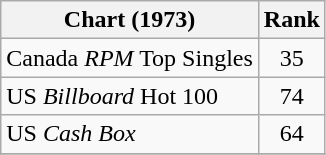<table class="wikitable sortable">
<tr>
<th align="left">Chart (1973)</th>
<th style="text-align:center;">Rank</th>
</tr>
<tr>
<td>Canada <em>RPM</em>  Top Singles</td>
<td style="text-align:center;">35</td>
</tr>
<tr>
<td>US <em>Billboard</em> Hot 100</td>
<td style="text-align:center;">74</td>
</tr>
<tr>
<td>US <em>Cash Box</em></td>
<td style="text-align:center;">64</td>
</tr>
<tr>
</tr>
</table>
